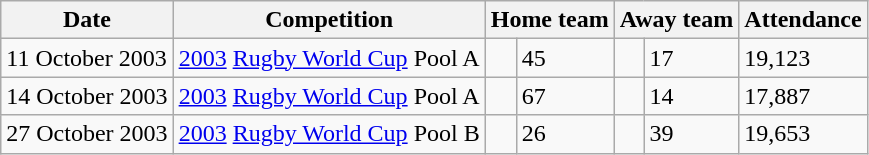<table class="wikitable">
<tr>
<th>Date</th>
<th>Competition</th>
<th colspan=2>Home team</th>
<th colspan=2>Away team</th>
<th>Attendance</th>
</tr>
<tr>
<td>11 October 2003</td>
<td><a href='#'>2003</a> <a href='#'>Rugby World Cup</a> Pool A</td>
<td></td>
<td>45</td>
<td></td>
<td>17</td>
<td>19,123</td>
</tr>
<tr>
<td>14 October 2003</td>
<td><a href='#'>2003</a> <a href='#'>Rugby World Cup</a> Pool A</td>
<td></td>
<td>67</td>
<td></td>
<td>14</td>
<td>17,887</td>
</tr>
<tr>
<td>27 October 2003</td>
<td><a href='#'>2003</a> <a href='#'>Rugby World Cup</a> Pool B</td>
<td></td>
<td>26</td>
<td></td>
<td>39</td>
<td>19,653</td>
</tr>
</table>
